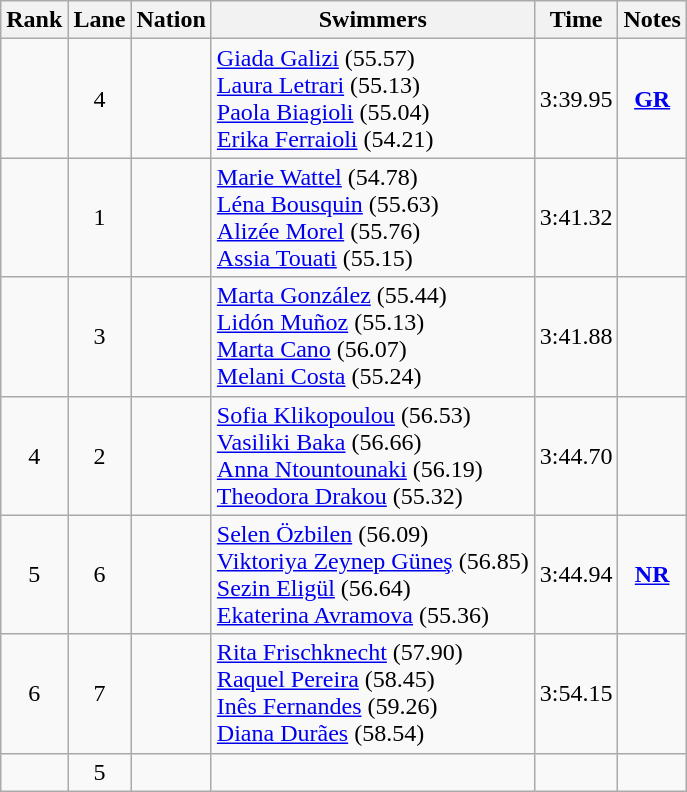<table class="wikitable sortable" style="text-align:center">
<tr>
<th>Rank</th>
<th>Lane</th>
<th>Nation</th>
<th>Swimmers</th>
<th>Time</th>
<th>Notes</th>
</tr>
<tr>
<td></td>
<td>4</td>
<td align="left"></td>
<td align="left"><a href='#'>Giada Galizi</a> (55.57)<br><a href='#'>Laura Letrari</a> (55.13)<br><a href='#'>Paola Biagioli</a> (55.04)<br><a href='#'>Erika Ferraioli</a> (54.21)</td>
<td>3:39.95</td>
<td><strong><a href='#'>GR</a></strong></td>
</tr>
<tr>
<td></td>
<td>1</td>
<td align="left"></td>
<td align="left"><a href='#'>Marie Wattel</a> (54.78)<br><a href='#'>Léna Bousquin</a> (55.63)<br><a href='#'>Alizée Morel</a> (55.76)<br><a href='#'>Assia Touati</a> (55.15)</td>
<td>3:41.32</td>
<td></td>
</tr>
<tr>
<td></td>
<td>3</td>
<td align="left"></td>
<td align="left"><a href='#'>Marta González</a> (55.44)<br><a href='#'>Lidón Muñoz</a> (55.13)<br><a href='#'>Marta Cano</a> (56.07)<br><a href='#'>Melani Costa</a> (55.24)</td>
<td>3:41.88</td>
<td></td>
</tr>
<tr>
<td>4</td>
<td>2</td>
<td align="left"></td>
<td align="left"><a href='#'>Sofia Klikopoulou</a> (56.53)<br><a href='#'>Vasiliki Baka</a> (56.66)<br><a href='#'>Anna Ntountounaki</a> (56.19)<br><a href='#'>Theodora Drakou</a> (55.32)</td>
<td>3:44.70</td>
<td></td>
</tr>
<tr>
<td>5</td>
<td>6</td>
<td align="left"></td>
<td align="left"><a href='#'>Selen Özbilen</a> (56.09)<br><a href='#'>Viktoriya Zeynep Güneş</a> (56.85)<br><a href='#'>Sezin Eligül</a> (56.64)<br><a href='#'>Ekaterina Avramova</a> (55.36)</td>
<td>3:44.94</td>
<td><strong><a href='#'>NR</a></strong></td>
</tr>
<tr>
<td>6</td>
<td>7</td>
<td align="left"></td>
<td align="left"><a href='#'>Rita Frischknecht</a> (57.90)<br><a href='#'>Raquel Pereira</a> (58.45)<br><a href='#'>Inês Fernandes</a> (59.26)<br><a href='#'>Diana Durães</a> (58.54)</td>
<td>3:54.15</td>
<td></td>
</tr>
<tr>
<td></td>
<td>5</td>
<td align="left"></td>
<td></td>
<td></td>
<td></td>
</tr>
</table>
